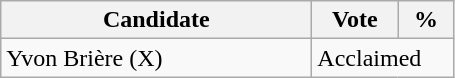<table class="wikitable">
<tr>
<th bgcolor="#DDDDFF" width="200px">Candidate</th>
<th bgcolor="#DDDDFF" width="50px">Vote</th>
<th bgcolor="#DDDDFF" width="30px">%</th>
</tr>
<tr>
<td>Yvon Brière (X)</td>
<td colspan="2">Acclaimed</td>
</tr>
</table>
